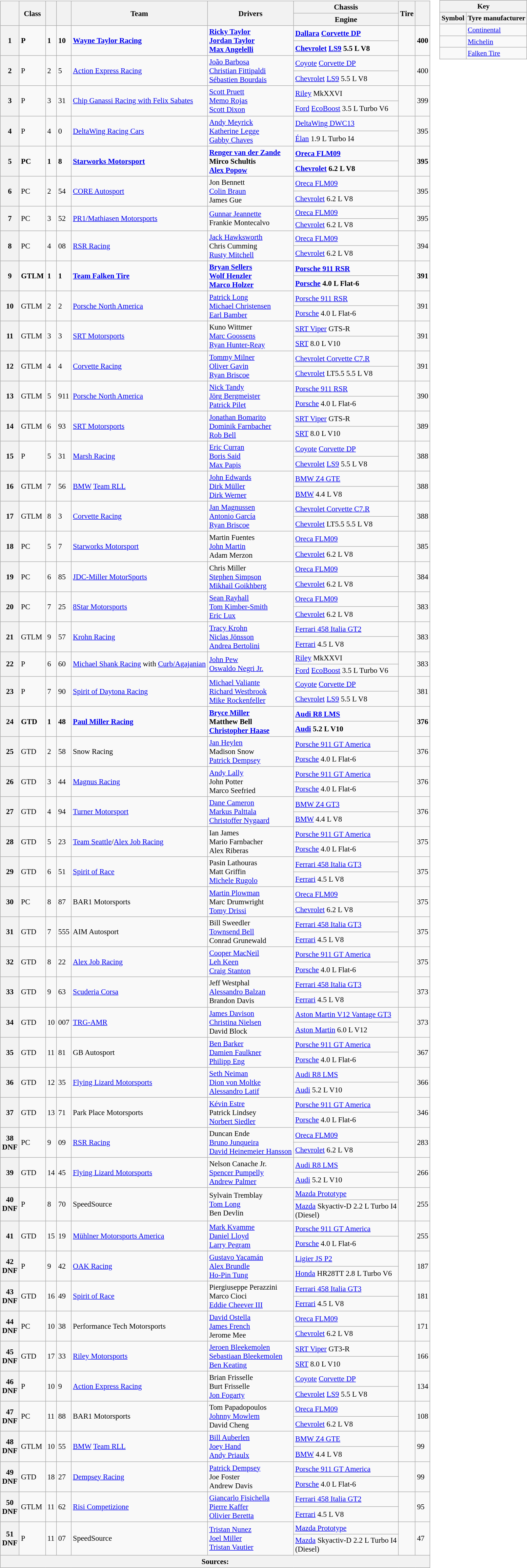<table>
<tr valign="top">
<td><br><table class="wikitable" style="font-size: 95%;">
<tr>
<th rowspan=2></th>
<th rowspan=2>Class</th>
<th rowspan="2"></th>
<th rowspan="2" class="unsortable"></th>
<th rowspan=2 class="unsortable">Team</th>
<th rowspan=2 class="unsortable">Drivers</th>
<th scope="col" class="unsortable">Chassis</th>
<th rowspan=2>Tire</th>
<th rowspan=2 class="unsortable"></th>
</tr>
<tr>
<th>Engine</th>
</tr>
<tr style="font-weight:bold">
<th rowspan=2>1</th>
<td rowspan=2>P</td>
<td rowspan="2">1</td>
<td rowspan="2">10</td>
<td rowspan="2"> <a href='#'>Wayne Taylor Racing</a></td>
<td rowspan="2"> <a href='#'>Ricky Taylor</a><br> <a href='#'>Jordan Taylor</a><br> <a href='#'>Max Angelelli</a></td>
<td><a href='#'>Dallara</a> <a href='#'>Corvette DP</a></td>
<td rowspan="2"></td>
<td rowspan="2">400</td>
</tr>
<tr style="font-weight:bold">
<td><a href='#'>Chevrolet</a> <a href='#'>LS9</a> 5.5 L V8</td>
</tr>
<tr>
<th rowspan=2>2</th>
<td rowspan=2>P</td>
<td rowspan="2">2</td>
<td rowspan="2">5</td>
<td rowspan="2"> <a href='#'>Action Express Racing</a></td>
<td rowspan="2"> <a href='#'>João Barbosa</a><br> <a href='#'>Christian Fittipaldi</a><br> <a href='#'>Sébastien Bourdais</a></td>
<td><a href='#'>Coyote</a> <a href='#'>Corvette DP</a></td>
<td rowspan="2"></td>
<td rowspan="2">400</td>
</tr>
<tr>
<td><a href='#'>Chevrolet</a> <a href='#'>LS9</a> 5.5 L V8</td>
</tr>
<tr>
<th rowspan=2>3</th>
<td rowspan=2>P</td>
<td rowspan="2">3</td>
<td rowspan="2">31</td>
<td rowspan="2"> <a href='#'>Chip Ganassi Racing with Felix Sabates</a></td>
<td rowspan="2"> <a href='#'>Scott Pruett</a><br> <a href='#'>Memo Rojas</a><br> <a href='#'>Scott Dixon</a></td>
<td><a href='#'>Riley</a> MkXXVI</td>
<td rowspan="2"></td>
<td rowspan="2">399</td>
</tr>
<tr>
<td><a href='#'>Ford</a> <a href='#'>EcoBoost</a> 3.5 L Turbo V6</td>
</tr>
<tr>
<th rowspan=2>4</th>
<td rowspan=2>P</td>
<td rowspan="2">4</td>
<td rowspan="2">0</td>
<td rowspan="2"> <a href='#'>DeltaWing Racing Cars</a></td>
<td rowspan="2"> <a href='#'>Andy Meyrick</a><br> <a href='#'>Katherine Legge</a><br> <a href='#'>Gabby Chaves</a></td>
<td><a href='#'>DeltaWing DWC13</a></td>
<td rowspan="2"></td>
<td rowspan="2">395</td>
</tr>
<tr>
<td><a href='#'>Élan</a> 1.9 L Turbo I4</td>
</tr>
<tr style="font-weight:bold">
<th rowspan=2>5</th>
<td rowspan=2>PC</td>
<td rowspan="2">1</td>
<td rowspan="2">8</td>
<td rowspan="2"> <a href='#'>Starworks Motorsport</a></td>
<td rowspan="2"> <a href='#'>Renger van der Zande</a><br> Mirco Schultis<br> <a href='#'>Alex Popow</a></td>
<td><a href='#'>Oreca FLM09</a></td>
<td rowspan="2"></td>
<td rowspan="2">395</td>
</tr>
<tr style="font-weight:bold">
<td><a href='#'>Chevrolet</a> 6.2 L V8</td>
</tr>
<tr>
<th rowspan=2>6</th>
<td rowspan=2>PC</td>
<td rowspan="2">2</td>
<td rowspan="2">54</td>
<td rowspan="2"> <a href='#'>CORE Autosport</a></td>
<td rowspan="2"> Jon Bennett<br> <a href='#'>Colin Braun</a><br> James Gue</td>
<td><a href='#'>Oreca FLM09</a></td>
<td rowspan="2"></td>
<td rowspan="2">395</td>
</tr>
<tr>
<td><a href='#'>Chevrolet</a> 6.2 L V8</td>
</tr>
<tr>
<th rowspan=2>7</th>
<td rowspan=2>PC</td>
<td rowspan="2">3</td>
<td rowspan="2">52</td>
<td rowspan="2"> <a href='#'>PR1/Mathiasen Motorsports</a></td>
<td rowspan="2"> <a href='#'>Gunnar Jeannette</a><br> Frankie Montecalvo</td>
<td><a href='#'>Oreca FLM09</a></td>
<td rowspan="2"></td>
<td rowspan="2">395</td>
</tr>
<tr>
<td><a href='#'>Chevrolet</a> 6.2 L V8</td>
</tr>
<tr>
<th rowspan=2>8</th>
<td rowspan=2>PC</td>
<td rowspan="2">4</td>
<td rowspan="2">08</td>
<td rowspan="2"> <a href='#'>RSR Racing</a></td>
<td rowspan="2"> <a href='#'>Jack Hawksworth</a><br> Chris Cumming<br> <a href='#'>Rusty Mitchell</a></td>
<td><a href='#'>Oreca FLM09</a></td>
<td rowspan="2"></td>
<td rowspan="2">394</td>
</tr>
<tr>
<td><a href='#'>Chevrolet</a> 6.2 L V8</td>
</tr>
<tr style="font-weight:bold">
<th rowspan=2>9</th>
<td rowspan=2>GTLM</td>
<td rowspan="2">1</td>
<td rowspan="2">1</td>
<td rowspan=2> <a href='#'>Team Falken Tire</a></td>
<td rowspan=2> <a href='#'>Bryan Sellers</a><br> <a href='#'>Wolf Henzler</a><br> <a href='#'>Marco Holzer</a></td>
<td><a href='#'>Porsche 911 RSR</a></td>
<td rowspan="2"></td>
<td rowspan=2>391</td>
</tr>
<tr style="font-weight:bold">
<td><a href='#'>Porsche</a> 4.0 L Flat-6</td>
</tr>
<tr>
<th rowspan=2>10</th>
<td rowspan=2>GTLM</td>
<td rowspan="2">2</td>
<td rowspan="2">2</td>
<td rowspan=2> <a href='#'>Porsche North America</a></td>
<td rowspan=2> <a href='#'>Patrick Long</a><br> <a href='#'>Michael Christensen</a><br> <a href='#'>Earl Bamber</a></td>
<td><a href='#'>Porsche 911 RSR</a></td>
<td rowspan="2"></td>
<td rowspan=2>391</td>
</tr>
<tr>
<td><a href='#'>Porsche</a> 4.0 L Flat-6</td>
</tr>
<tr>
<th rowspan=2>11</th>
<td rowspan=2>GTLM</td>
<td rowspan="2">3</td>
<td rowspan="2">3</td>
<td rowspan=2> <a href='#'>SRT Motorsports</a></td>
<td rowspan=2> Kuno Wittmer<br> <a href='#'>Marc Goossens</a><br> <a href='#'>Ryan Hunter-Reay</a></td>
<td><a href='#'>SRT Viper</a> GTS-R</td>
<td rowspan="2"></td>
<td rowspan=2>391</td>
</tr>
<tr>
<td><a href='#'>SRT</a> 8.0 L V10</td>
</tr>
<tr>
<th rowspan=2>12</th>
<td rowspan=2>GTLM</td>
<td rowspan="2">4</td>
<td rowspan="2">4</td>
<td rowspan=2> <a href='#'>Corvette Racing</a></td>
<td rowspan=2> <a href='#'>Tommy Milner</a><br> <a href='#'>Oliver Gavin</a><br> <a href='#'>Ryan Briscoe</a></td>
<td><a href='#'>Chevrolet Corvette C7.R</a></td>
<td rowspan="2"></td>
<td rowspan=2>391</td>
</tr>
<tr>
<td><a href='#'>Chevrolet</a> LT5.5 5.5 L V8</td>
</tr>
<tr>
<th rowspan=2>13</th>
<td rowspan=2>GTLM</td>
<td rowspan="2">5</td>
<td rowspan="2">911</td>
<td rowspan="2"> <a href='#'>Porsche North America</a></td>
<td rowspan="2"> <a href='#'>Nick Tandy</a><br> <a href='#'>Jörg Bergmeister</a><br> <a href='#'>Patrick Pilet</a></td>
<td><a href='#'>Porsche 911 RSR</a></td>
<td rowspan="2"></td>
<td rowspan="2">390</td>
</tr>
<tr>
<td><a href='#'>Porsche</a> 4.0 L Flat-6</td>
</tr>
<tr>
<th rowspan=2>14</th>
<td rowspan=2>GTLM</td>
<td rowspan="2">6</td>
<td rowspan="2">93</td>
<td rowspan="2"> <a href='#'>SRT Motorsports</a></td>
<td rowspan="2"> <a href='#'>Jonathan Bomarito</a><br> <a href='#'>Dominik Farnbacher</a><br> <a href='#'>Rob Bell</a></td>
<td><a href='#'>SRT Viper</a> GTS-R</td>
<td rowspan="2"></td>
<td rowspan="2">389</td>
</tr>
<tr>
<td><a href='#'>SRT</a> 8.0 L V10</td>
</tr>
<tr>
<th rowspan=2>15</th>
<td rowspan=2>P</td>
<td rowspan="2">5</td>
<td rowspan="2">31</td>
<td rowspan="2"> <a href='#'>Marsh Racing</a></td>
<td rowspan="2"> <a href='#'>Eric Curran</a><br> <a href='#'>Boris Said</a><br> <a href='#'>Max Papis</a></td>
<td><a href='#'>Coyote</a> <a href='#'>Corvette DP</a></td>
<td rowspan="2"></td>
<td rowspan="2">388</td>
</tr>
<tr>
<td><a href='#'>Chevrolet</a> <a href='#'>LS9</a> 5.5 L V8</td>
</tr>
<tr>
<th rowspan=2>16</th>
<td rowspan=2>GTLM</td>
<td rowspan="2">7</td>
<td rowspan="2">56</td>
<td rowspan="2"> <a href='#'>BMW</a> <a href='#'>Team RLL</a></td>
<td rowspan="2"> <a href='#'>John Edwards</a><br> <a href='#'>Dirk Müller</a><br> <a href='#'>Dirk Werner</a></td>
<td><a href='#'>BMW Z4 GTE</a></td>
<td rowspan="2"></td>
<td rowspan="2">388</td>
</tr>
<tr>
<td><a href='#'>BMW</a> 4.4 L V8</td>
</tr>
<tr>
<th rowspan=2>17</th>
<td rowspan=2>GTLM</td>
<td rowspan="2">8</td>
<td rowspan="2">3</td>
<td rowspan=2> <a href='#'>Corvette Racing</a></td>
<td rowspan=2> <a href='#'>Jan Magnussen</a><br> <a href='#'>Antonio García</a><br> <a href='#'>Ryan Briscoe</a></td>
<td><a href='#'>Chevrolet Corvette C7.R</a></td>
<td rowspan="2"></td>
<td rowspan=2>388</td>
</tr>
<tr>
<td><a href='#'>Chevrolet</a> LT5.5 5.5 L V8</td>
</tr>
<tr>
<th rowspan=2>18</th>
<td rowspan=2>PC</td>
<td rowspan="2">5</td>
<td rowspan="2">7</td>
<td rowspan=2> <a href='#'>Starworks Motorsport</a></td>
<td rowspan=2> Martin Fuentes<br> <a href='#'>John Martin</a><br> Adam Merzon</td>
<td><a href='#'>Oreca FLM09</a></td>
<td rowspan="2"></td>
<td rowspan=2>385</td>
</tr>
<tr>
<td><a href='#'>Chevrolet</a> 6.2 L V8</td>
</tr>
<tr>
<th rowspan=2>19</th>
<td rowspan=2>PC</td>
<td rowspan="2">6</td>
<td rowspan="2">85</td>
<td rowspan="2"> <a href='#'>JDC-Miller MotorSports</a></td>
<td rowspan="2"> Chris Miller<br> <a href='#'>Stephen Simpson</a><br> <a href='#'>Mikhail Goikhberg</a></td>
<td><a href='#'>Oreca FLM09</a></td>
<td rowspan="2"></td>
<td rowspan="2">384</td>
</tr>
<tr>
<td><a href='#'>Chevrolet</a> 6.2 L V8</td>
</tr>
<tr>
<th rowspan=2>20</th>
<td rowspan=2>PC</td>
<td rowspan="2">7</td>
<td rowspan="2">25</td>
<td rowspan=2> <a href='#'>8Star Motorsports</a></td>
<td rowspan=2> <a href='#'>Sean Rayhall</a><br> <a href='#'>Tom Kimber-Smith</a><br> <a href='#'>Eric Lux</a></td>
<td><a href='#'>Oreca FLM09</a></td>
<td rowspan="2"></td>
<td rowspan=2>383</td>
</tr>
<tr>
<td><a href='#'>Chevrolet</a> 6.2 L V8</td>
</tr>
<tr>
<th rowspan=2>21</th>
<td rowspan=2>GTLM</td>
<td rowspan="2">9</td>
<td rowspan="2">57</td>
<td rowspan="2"> <a href='#'>Krohn Racing</a></td>
<td rowspan="2"> <a href='#'>Tracy Krohn</a><br> <a href='#'>Niclas Jönsson</a><br> <a href='#'>Andrea Bertolini</a></td>
<td><a href='#'>Ferrari 458 Italia GT2</a></td>
<td rowspan="2"></td>
<td rowspan="2">383</td>
</tr>
<tr>
<td><a href='#'>Ferrari</a> 4.5 L V8</td>
</tr>
<tr>
<th rowspan=2>22</th>
<td rowspan=2>P</td>
<td rowspan="2">6</td>
<td rowspan="2">60</td>
<td rowspan="2"> <a href='#'>Michael Shank Racing</a> with <a href='#'>Curb/Agajanian</a></td>
<td rowspan="2"> <a href='#'>John Pew</a><br> <a href='#'>Oswaldo Negri Jr.</a></td>
<td><a href='#'>Riley</a> MkXXVI</td>
<td rowspan="2"></td>
<td rowspan="2">383</td>
</tr>
<tr>
<td><a href='#'>Ford</a> <a href='#'>EcoBoost</a> 3.5 L Turbo V6</td>
</tr>
<tr>
<th rowspan=2>23</th>
<td rowspan=2>P</td>
<td rowspan="2">7</td>
<td rowspan="2">90</td>
<td rowspan="2"> <a href='#'>Spirit of Daytona Racing</a></td>
<td rowspan="2"> <a href='#'>Michael Valiante</a><br> <a href='#'>Richard Westbrook</a><br> <a href='#'>Mike Rockenfeller</a></td>
<td><a href='#'>Coyote</a> <a href='#'>Corvette DP</a></td>
<td rowspan="2"></td>
<td rowspan="2">381</td>
</tr>
<tr>
<td><a href='#'>Chevrolet</a> <a href='#'>LS9</a> 5.5 L V8</td>
</tr>
<tr style="font-weight:bold">
<th rowspan=2>24</th>
<td rowspan=2>GTD</td>
<td rowspan="2">1</td>
<td rowspan="2">48</td>
<td rowspan="2"> <a href='#'>Paul Miller Racing</a></td>
<td rowspan="2"> <a href='#'>Bryce Miller</a><br> Matthew Bell<br> <a href='#'>Christopher Haase</a></td>
<td><a href='#'>Audi R8 LMS</a></td>
<td rowspan="2"></td>
<td rowspan="2">376</td>
</tr>
<tr style="font-weight:bold">
<td><a href='#'>Audi</a> 5.2 L V10</td>
</tr>
<tr>
<th rowspan=2>25</th>
<td rowspan=2>GTD</td>
<td rowspan="2">2</td>
<td rowspan="2">58</td>
<td rowspan="2"> Snow Racing</td>
<td rowspan="2"> <a href='#'>Jan Heylen</a><br> Madison Snow<br> <a href='#'>Patrick Dempsey</a></td>
<td><a href='#'>Porsche 911 GT America</a></td>
<td rowspan="2"></td>
<td rowspan="2">376</td>
</tr>
<tr>
<td><a href='#'>Porsche</a> 4.0 L Flat-6</td>
</tr>
<tr>
<th rowspan=2>26</th>
<td rowspan=2>GTD</td>
<td rowspan="2">3</td>
<td rowspan="2">44</td>
<td rowspan="2"> <a href='#'>Magnus Racing</a></td>
<td rowspan="2"> <a href='#'>Andy Lally</a><br> John Potter<br> Marco Seefried</td>
<td><a href='#'>Porsche 911 GT America</a></td>
<td rowspan="2"></td>
<td rowspan="2">376</td>
</tr>
<tr>
<td><a href='#'>Porsche</a> 4.0 L Flat-6</td>
</tr>
<tr>
<th rowspan=2>27</th>
<td rowspan=2>GTD</td>
<td rowspan="2">4</td>
<td rowspan="2">94</td>
<td rowspan="2"> <a href='#'>Turner Motorsport</a></td>
<td rowspan="2"> <a href='#'>Dane Cameron</a><br> <a href='#'>Markus Palttala</a><br> <a href='#'>Christoffer Nygaard</a></td>
<td><a href='#'>BMW Z4 GT3</a></td>
<td rowspan="2"></td>
<td rowspan="2">376</td>
</tr>
<tr>
<td><a href='#'>BMW</a> 4.4 L V8</td>
</tr>
<tr>
<th rowspan=2>28</th>
<td rowspan=2>GTD</td>
<td rowspan="2">5</td>
<td rowspan="2">23</td>
<td rowspan="2"> <a href='#'>Team Seattle</a>/<a href='#'>Alex Job Racing</a></td>
<td rowspan="2"> Ian James<br> Mario Farnbacher<br> Alex Riberas</td>
<td><a href='#'>Porsche 911 GT America</a></td>
<td rowspan="2"></td>
<td rowspan="2">375</td>
</tr>
<tr>
<td><a href='#'>Porsche</a> 4.0 L Flat-6</td>
</tr>
<tr>
<th rowspan=2>29</th>
<td rowspan=2>GTD</td>
<td rowspan="2">6</td>
<td rowspan="2">51</td>
<td rowspan="2"> <a href='#'>Spirit of Race</a></td>
<td rowspan="2"> Pasin Lathouras<br> Matt Griffin<br> <a href='#'>Michele Rugolo</a></td>
<td><a href='#'>Ferrari 458 Italia GT3</a></td>
<td rowspan="2"></td>
<td rowspan="2">375</td>
</tr>
<tr>
<td><a href='#'>Ferrari</a> 4.5 L V8</td>
</tr>
<tr>
<th rowspan=2>30</th>
<td rowspan=2>PC</td>
<td rowspan="2">8</td>
<td rowspan="2">87</td>
<td rowspan="2"> BAR1 Motorsports</td>
<td rowspan="2"> <a href='#'>Martin Plowman</a><br> Marc Drumwright <br> <a href='#'>Tomy Drissi</a></td>
<td><a href='#'>Oreca FLM09</a></td>
<td rowspan="2"></td>
<td rowspan="2">375</td>
</tr>
<tr>
<td><a href='#'>Chevrolet</a> 6.2 L V8</td>
</tr>
<tr>
<th rowspan=2>31</th>
<td rowspan=2>GTD</td>
<td rowspan="2">7</td>
<td rowspan="2">555</td>
<td rowspan="2"> AIM Autosport</td>
<td rowspan="2"> Bill Sweedler<br> <a href='#'>Townsend Bell</a><br> Conrad Grunewald</td>
<td><a href='#'>Ferrari 458 Italia GT3</a></td>
<td rowspan="2"></td>
<td rowspan="2">375</td>
</tr>
<tr>
<td><a href='#'>Ferrari</a> 4.5 L V8</td>
</tr>
<tr>
<th rowspan=2>32</th>
<td rowspan=2>GTD</td>
<td rowspan="2">8</td>
<td rowspan="2">22</td>
<td rowspan="2"> <a href='#'>Alex Job Racing</a></td>
<td rowspan="2"> <a href='#'>Cooper MacNeil</a><br> <a href='#'>Leh Keen</a><br> <a href='#'>Craig Stanton</a></td>
<td><a href='#'>Porsche 911 GT America</a></td>
<td rowspan="2"></td>
<td rowspan="2">375</td>
</tr>
<tr>
<td><a href='#'>Porsche</a> 4.0 L Flat-6</td>
</tr>
<tr>
<th rowspan=2>33</th>
<td rowspan=2>GTD</td>
<td rowspan="2">9</td>
<td rowspan="2">63</td>
<td rowspan="2"> <a href='#'>Scuderia Corsa</a></td>
<td rowspan="2"> Jeff Westphal<br> <a href='#'>Alessandro Balzan</a><br> Brandon Davis</td>
<td><a href='#'>Ferrari 458 Italia GT3</a></td>
<td rowspan="2"></td>
<td rowspan="2">373</td>
</tr>
<tr>
<td><a href='#'>Ferrari</a> 4.5 L V8</td>
</tr>
<tr>
<th rowspan=2>34</th>
<td rowspan=2>GTD</td>
<td rowspan="2">10</td>
<td rowspan="2">007</td>
<td rowspan="2"> <a href='#'>TRG-AMR</a></td>
<td rowspan="2"> <a href='#'>James Davison</a><br> <a href='#'>Christina Nielsen</a><br> David Block</td>
<td><a href='#'>Aston Martin V12 Vantage GT3</a></td>
<td rowspan="2"></td>
<td rowspan="2">373</td>
</tr>
<tr>
<td><a href='#'>Aston Martin</a> 6.0 L V12</td>
</tr>
<tr>
<th rowspan=2>35</th>
<td rowspan=2>GTD</td>
<td rowspan="2">11</td>
<td rowspan="2">81</td>
<td rowspan="2"> GB Autosport</td>
<td rowspan="2"> <a href='#'>Ben Barker</a><br> <a href='#'>Damien Faulkner</a><br> <a href='#'>Philipp Eng</a></td>
<td><a href='#'>Porsche 911 GT America</a></td>
<td rowspan="2"></td>
<td rowspan="2">367</td>
</tr>
<tr>
<td><a href='#'>Porsche</a> 4.0 L Flat-6</td>
</tr>
<tr>
<th rowspan=2>36</th>
<td rowspan=2>GTD</td>
<td rowspan="2">12</td>
<td rowspan="2">35</td>
<td rowspan="2"> <a href='#'>Flying Lizard Motorsports</a></td>
<td rowspan="2"> <a href='#'>Seth Neiman</a><br> <a href='#'>Dion von Moltke</a><br> <a href='#'>Alessandro Latif</a></td>
<td><a href='#'>Audi R8 LMS</a></td>
<td rowspan="2"></td>
<td rowspan="2">366</td>
</tr>
<tr>
<td><a href='#'>Audi</a> 5.2 L V10</td>
</tr>
<tr>
<th rowspan=2>37</th>
<td rowspan=2>GTD</td>
<td rowspan="2">13</td>
<td rowspan="2">71</td>
<td rowspan="2"> Park Place Motorsports</td>
<td rowspan="2"> <a href='#'>Kévin Estre</a><br> Patrick Lindsey<br> <a href='#'>Norbert Siedler</a></td>
<td><a href='#'>Porsche 911 GT America</a></td>
<td rowspan="2"></td>
<td rowspan="2">346</td>
</tr>
<tr>
<td><a href='#'>Porsche</a> 4.0 L Flat-6</td>
</tr>
<tr>
<th rowspan=2>38<br>DNF</th>
<td rowspan=2>PC</td>
<td rowspan="2">9</td>
<td rowspan="2">09</td>
<td rowspan="2"> <a href='#'>RSR Racing</a></td>
<td rowspan="2"> Duncan Ende<br> <a href='#'>Bruno Junqueira</a><br> <a href='#'>David Heinemeier Hansson</a></td>
<td><a href='#'>Oreca FLM09</a></td>
<td rowspan="2"></td>
<td rowspan="2">283</td>
</tr>
<tr>
<td><a href='#'>Chevrolet</a> 6.2 L V8</td>
</tr>
<tr>
<th rowspan=2>39</th>
<td rowspan=2>GTD</td>
<td rowspan="2">14</td>
<td rowspan="2">45</td>
<td rowspan="2"> <a href='#'>Flying Lizard Motorsports</a></td>
<td rowspan="2"> Nelson Canache Jr.<br> <a href='#'>Spencer Pumpelly</a><br> <a href='#'>Andrew Palmer</a></td>
<td><a href='#'>Audi R8 LMS</a></td>
<td rowspan="2"></td>
<td rowspan="2">266</td>
</tr>
<tr>
<td><a href='#'>Audi</a> 5.2 L V10</td>
</tr>
<tr>
<th rowspan=2>40<br>DNF</th>
<td rowspan=2>P</td>
<td rowspan="2">8</td>
<td rowspan="2">70</td>
<td rowspan="2"> SpeedSource</td>
<td rowspan="2"> Sylvain Tremblay<br> <a href='#'>Tom Long</a><br> Ben Devlin</td>
<td><a href='#'>Mazda Prototype</a></td>
<td rowspan="2"></td>
<td rowspan="2">255</td>
</tr>
<tr>
<td><a href='#'>Mazda</a> Skyactiv-D 2.2 L Turbo I4<br>(Diesel)</td>
</tr>
<tr>
<th rowspan=2>41</th>
<td rowspan=2>GTD</td>
<td rowspan="2">15</td>
<td rowspan="2">19</td>
<td rowspan="2"> <a href='#'>Mühlner Motorsports America</a></td>
<td rowspan="2"> <a href='#'>Mark Kvamme</a><br> <a href='#'>Daniel Lloyd</a><br> <a href='#'>Larry Pegram</a></td>
<td><a href='#'>Porsche 911 GT America</a></td>
<td rowspan="2"></td>
<td rowspan="2">255</td>
</tr>
<tr>
<td><a href='#'>Porsche</a> 4.0 L Flat-6</td>
</tr>
<tr>
<th rowspan=2>42<br>DNF</th>
<td rowspan=2>P</td>
<td rowspan="2">9</td>
<td rowspan="2">42</td>
<td rowspan="2"> <a href='#'>OAK Racing</a></td>
<td rowspan="2"> <a href='#'>Gustavo Yacamán</a><br> <a href='#'>Alex Brundle</a><br> <a href='#'>Ho-Pin Tung</a></td>
<td><a href='#'>Ligier JS P2</a></td>
<td rowspan="2"></td>
<td rowspan="2">187</td>
</tr>
<tr>
<td><a href='#'>Honda</a> HR28TT 2.8 L Turbo V6</td>
</tr>
<tr>
<th rowspan=2>43<br>DNF</th>
<td rowspan=2>GTD</td>
<td rowspan="2">16</td>
<td rowspan="2">49</td>
<td rowspan="2"> <a href='#'>Spirit of Race</a></td>
<td rowspan="2"> Piergiuseppe Perazzini<br> Marco Cioci<br> <a href='#'>Eddie Cheever III</a></td>
<td><a href='#'>Ferrari 458 Italia GT3</a></td>
<td rowspan="2"></td>
<td rowspan="2">181</td>
</tr>
<tr>
<td><a href='#'>Ferrari</a> 4.5 L V8</td>
</tr>
<tr>
<th rowspan=2>44<br>DNF</th>
<td rowspan=2>PC</td>
<td rowspan="2">10</td>
<td rowspan="2">38</td>
<td rowspan="2"> Performance Tech Motorsports</td>
<td rowspan="2"> <a href='#'>David Ostella</a><br> <a href='#'>James French</a><br> Jerome Mee</td>
<td><a href='#'>Oreca FLM09</a></td>
<td rowspan="2"></td>
<td rowspan="2">171</td>
</tr>
<tr>
<td><a href='#'>Chevrolet</a> 6.2 L V8</td>
</tr>
<tr>
<th rowspan=2>45<br>DNF</th>
<td rowspan=2>GTD</td>
<td rowspan="2">17</td>
<td rowspan="2">33</td>
<td rowspan="2"> <a href='#'>Riley Motorsports</a></td>
<td rowspan="2"> <a href='#'>Jeroen Bleekemolen</a><br> <a href='#'>Sebastiaan Bleekemolen</a><br> <a href='#'>Ben Keating</a></td>
<td><a href='#'>SRT Viper</a> GT3-R</td>
<td rowspan="2"></td>
<td rowspan="2">166</td>
</tr>
<tr>
<td><a href='#'>SRT</a> 8.0 L V10</td>
</tr>
<tr>
<th rowspan=2>46<br>DNF</th>
<td rowspan=2>P</td>
<td rowspan="2">10</td>
<td rowspan="2">9</td>
<td rowspan="2"> <a href='#'>Action Express Racing</a></td>
<td rowspan="2"> Brian Frisselle<br> Burt Frisselle<br> <a href='#'>Jon Fogarty</a></td>
<td><a href='#'>Coyote</a> <a href='#'>Corvette DP</a></td>
<td rowspan="2"></td>
<td rowspan="2">134</td>
</tr>
<tr>
<td><a href='#'>Chevrolet</a> <a href='#'>LS9</a> 5.5 L V8</td>
</tr>
<tr>
<th rowspan=2>47<br>DNF</th>
<td rowspan=2>PC</td>
<td rowspan="2">11</td>
<td rowspan="2">88</td>
<td rowspan="2"> BAR1 Motorsports</td>
<td rowspan="2"> Tom Papadopoulos<br> <a href='#'>Johnny Mowlem</a> <br> David Cheng</td>
<td><a href='#'>Oreca FLM09</a></td>
<td rowspan="2"></td>
<td rowspan="2">108</td>
</tr>
<tr>
<td><a href='#'>Chevrolet</a> 6.2 L V8</td>
</tr>
<tr>
<th rowspan=2>48<br>DNF</th>
<td rowspan=2>GTLM</td>
<td rowspan="2">10</td>
<td rowspan="2">55</td>
<td rowspan="2"> <a href='#'>BMW</a> <a href='#'>Team RLL</a></td>
<td rowspan="2"> <a href='#'>Bill Auberlen</a><br> <a href='#'>Joey Hand</a><br> <a href='#'>Andy Priaulx</a></td>
<td><a href='#'>BMW Z4 GTE</a></td>
<td rowspan="2"></td>
<td rowspan="2">99</td>
</tr>
<tr>
<td><a href='#'>BMW</a> 4.4 L V8</td>
</tr>
<tr>
<th rowspan=2>49<br>DNF</th>
<td rowspan=2>GTD</td>
<td rowspan="2">18</td>
<td rowspan="2">27</td>
<td rowspan="2"> <a href='#'>Dempsey Racing</a></td>
<td rowspan="2"> <a href='#'>Patrick Dempsey</a><br> Joe Foster<br> Andrew Davis</td>
<td><a href='#'>Porsche 911 GT America</a></td>
<td rowspan="2"></td>
<td rowspan="2">99</td>
</tr>
<tr>
<td><a href='#'>Porsche</a> 4.0 L Flat-6</td>
</tr>
<tr>
<th rowspan=2>50<br>DNF</th>
<td rowspan=2>GTLM</td>
<td rowspan="2">11</td>
<td rowspan="2">62</td>
<td rowspan="2"> <a href='#'>Risi Competizione</a></td>
<td rowspan="2"> <a href='#'>Giancarlo Fisichella</a><br> <a href='#'>Pierre Kaffer</a><br> <a href='#'>Olivier Beretta</a></td>
<td><a href='#'>Ferrari 458 Italia GT2</a></td>
<td rowspan="2"></td>
<td rowspan="2">95</td>
</tr>
<tr>
<td><a href='#'>Ferrari</a> 4.5 L V8</td>
</tr>
<tr>
<th rowspan=2>51<br>DNF</th>
<td rowspan=2>P</td>
<td rowspan="2">11</td>
<td rowspan="2">07</td>
<td rowspan="2"> SpeedSource</td>
<td rowspan="2"> <a href='#'>Tristan Nunez</a><br> <a href='#'>Joel Miller</a><br> <a href='#'>Tristan Vautier</a></td>
<td><a href='#'>Mazda Prototype</a></td>
<td rowspan="2"></td>
<td rowspan="2">47</td>
</tr>
<tr>
<td><a href='#'>Mazda</a> Skyactiv-D 2.2 L Turbo I4<br>(Diesel)</td>
</tr>
<tr>
<th colspan="9">Sources:</th>
</tr>
</table>
</td>
<td><br><table style="margin-right:0; font-size:90%" class="wikitable">
<tr>
<th scope="col" colspan=2>Key</th>
</tr>
<tr>
<th scope="col">Symbol</th>
<th scope="col">Tyre manufacturer</th>
</tr>
<tr>
<td></td>
<td><a href='#'>Continental</a></td>
</tr>
<tr>
<td></td>
<td><a href='#'>Michelin</a></td>
</tr>
<tr>
<td></td>
<td><a href='#'>Falken Tire</a></td>
</tr>
</table>
</td>
</tr>
</table>
